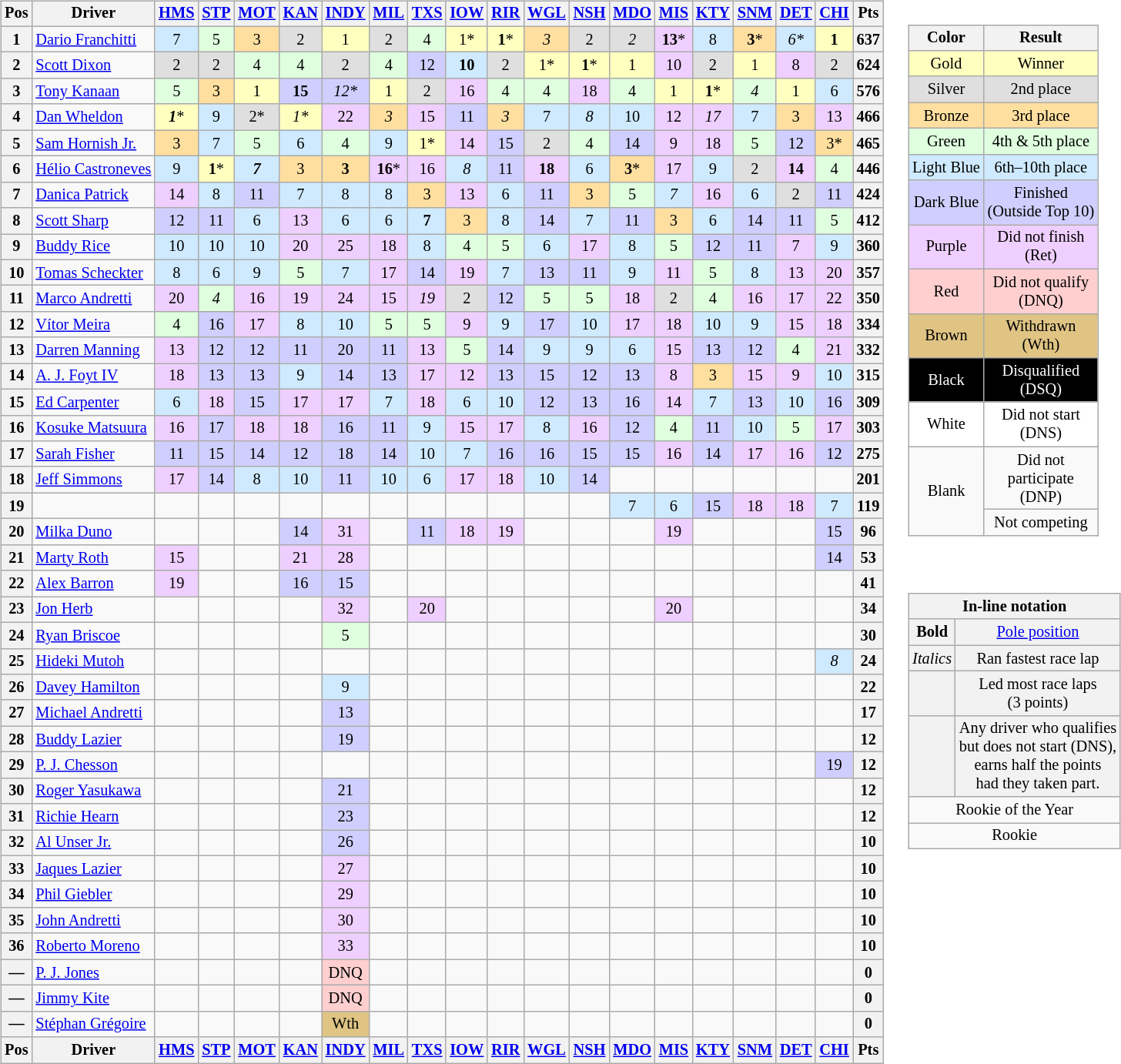<table>
<tr>
<td><br><table class="wikitable" style="font-size: 85%">
<tr valign="top">
<th valign="middle">Pos</th>
<th valign="middle">Driver</th>
<th><a href='#'>HMS</a></th>
<th><a href='#'>STP</a></th>
<th><a href='#'>MOT</a></th>
<th><a href='#'>KAN</a></th>
<th><a href='#'>INDY</a></th>
<th><a href='#'>MIL</a></th>
<th><a href='#'>TXS</a></th>
<th><a href='#'>IOW</a></th>
<th><a href='#'>RIR</a></th>
<th><a href='#'>WGL</a></th>
<th><a href='#'>NSH</a></th>
<th><a href='#'>MDO</a></th>
<th><a href='#'>MIS</a></th>
<th><a href='#'>KTY</a></th>
<th><a href='#'>SNM</a></th>
<th><a href='#'>DET</a></th>
<th><a href='#'>CHI</a></th>
<th valign="middle">Pts</th>
</tr>
<tr>
<th>1</th>
<td> <a href='#'>Dario Franchitti</a></td>
<td style="background:#CFEAFF;" align=center>7</td>
<td style="background:#DFFFDF;" align=center>5</td>
<td style="background:#FFDF9F;" align=center>3</td>
<td style="background:#DFDFDF;" align=center>2</td>
<td style="background:#FFFFBF;" align=center>1</td>
<td style="background:#DFDFDF;" align=center>2</td>
<td style="background:#DFFFDF;" align=center>4</td>
<td style="background:#FFFFBF;" align=center>1*</td>
<td style="background:#FFFFBF;" align=center><strong>1</strong>*</td>
<td style="background:#FFDF9F;" align=center><em>3</em></td>
<td style="background:#DFDFDF;" align=center>2</td>
<td style="background:#DFDFDF;" align=center><em>2</em></td>
<td style="background:#EFCFFF;" align=center><strong>13</strong>*</td>
<td style="background:#CFEAFF;" align=center>8</td>
<td style="background:#FFDF9F;" align=center><strong>3</strong>*</td>
<td style="background:#CFEAFF;" align=center><em>6*</em></td>
<td style="background:#FFFFBF;" align=center><strong>1</strong></td>
<th>637</th>
</tr>
<tr>
<th>2</th>
<td> <a href='#'>Scott Dixon</a></td>
<td style="background:#DFDFDF;" align=center>2</td>
<td style="background:#DFDFDF;" align=center>2</td>
<td style="background:#DFFFDF;" align=center>4</td>
<td style="background:#DFFFDF;" align=center>4</td>
<td style="background:#DFDFDF;" align=center>2</td>
<td style="background:#DFFFDF;" align=center>4</td>
<td style="background:#CFCFFF;" align=center>12</td>
<td style="background:#CFEAFF;" align=center><strong>10</strong></td>
<td style="background:#DFDFDF;" align=center>2</td>
<td style="background:#FFFFBF;" align=center>1*</td>
<td style="background:#FFFFBF;" align=center><strong>1</strong>*</td>
<td style="background:#FFFFBF;" align=center>1</td>
<td style="background:#EFCFFF;" align=center>10</td>
<td style="background:#DFDFDF;" align=center>2</td>
<td style="background:#FFFFBF;" align=center>1</td>
<td style="background:#EFCFFF;" align=center>8</td>
<td style="background:#DFDFDF;" align=center>2</td>
<th>624</th>
</tr>
<tr>
<th>3</th>
<td> <a href='#'>Tony Kanaan</a></td>
<td style="background:#DFFFDF;" align=center>5</td>
<td style="background:#FFDF9F;" align=center>3</td>
<td style="background:#FFFFBF;" align=center>1</td>
<td style="background:#CFCFFF;" align=center><strong>15</strong></td>
<td style="background:#CFCFFF;" align=center><em>12*</em></td>
<td style="background:#FFFFBF;" align=center>1</td>
<td style="background:#DFDFDF;" align=center>2</td>
<td style="background:#EFCFFF;" align=center>16</td>
<td style="background:#DFFFDF;" align=center>4</td>
<td style="background:#DFFFDF;" align=center>4</td>
<td style="background:#EFCFFF;" align=center>18</td>
<td style="background:#DFFFDF;" align=center>4</td>
<td style="background:#FFFFBF;" align=center>1</td>
<td style="background:#FFFFBF;" align=center><strong>1</strong>*</td>
<td style="background:#DFFFDF;" align=center><em>4</em></td>
<td style="background:#FFFFBF;" align=center>1</td>
<td style="background:#CFEAFF;" align=center>6</td>
<th>576</th>
</tr>
<tr>
<th>4</th>
<td> <a href='#'>Dan Wheldon</a></td>
<td style="background:#FFFFBF;" align=center><strong><em>1</em></strong>*</td>
<td style="background:#CFEAFF;" align=center>9</td>
<td style="background:#DFDFDF;" align=center>2*</td>
<td style="background:#FFFFBF;" align=center><em>1*</em></td>
<td style="background:#EFCFFF;" align=center>22</td>
<td style="background:#FFDF9F;" align=center><em>3</em></td>
<td style="background:#EFCFFF;" align=center>15</td>
<td style="background:#CFCFFF;" align=center>11</td>
<td style="background:#FFDF9F;" align=center><em>3</em></td>
<td style="background:#CFEAFF;" align=center>7</td>
<td style="background:#CFEAFF;" align=center><em>8</em></td>
<td style="background:#CFEAFF;" align=center>10</td>
<td style="background:#EFCFFF;" align=center>12</td>
<td style="background:#EFCFFF;" align=center><em>17</em></td>
<td style="background:#CFEAFF;" align=center>7</td>
<td style="background:#FFDF9F;" align=center>3</td>
<td style="background:#EFCFFF;" align=center>13</td>
<th>466</th>
</tr>
<tr>
<th>5</th>
<td> <a href='#'>Sam Hornish Jr.</a></td>
<td style="background:#FFDF9F;" align=center>3</td>
<td style="background:#CFEAFF;" align=center>7</td>
<td style="background:#DFFFDF;" align=center>5</td>
<td style="background:#CFEAFF;" align=center>6</td>
<td style="background:#DFFFDF;" align=center>4</td>
<td style="background:#CFEAFF;" align=center>9</td>
<td style="background:#FFFFBF;" align=center>1*</td>
<td style="background:#EFCFFF;" align=center>14</td>
<td style="background:#CFCFFF;" align=center>15</td>
<td style="background:#DFDFDF;" align=center>2</td>
<td style="background:#DFFFDF;" align=center>4</td>
<td style="background:#CFCFFF;" align=center>14</td>
<td style="background:#EFCFFF;" align=center>9</td>
<td style="background:#EFCFFF;" align=center>18</td>
<td style="background:#DFFFDF;" align=center>5</td>
<td style="background:#CFCFFF;" align=center>12</td>
<td style="background:#FFDF9F;" align=center>3*</td>
<th>465</th>
</tr>
<tr>
<th>6</th>
<td> <a href='#'>Hélio Castroneves</a></td>
<td style="background:#CFEAFF;" align=center>9</td>
<td style="background:#FFFFBF;" align=center><strong>1</strong>*</td>
<td style="background:#CFEAFF;" align=center><strong><em>7</em></strong></td>
<td style="background:#FFDF9F;" align=center>3</td>
<td style="background:#FFDF9F;" align=center><strong>3</strong></td>
<td style="background:#EFCFFF;" align=center><strong>16</strong>*</td>
<td style="background:#EFCFFF;" align=center>16</td>
<td style="background:#CFEAFF;" align=center><em>8</em></td>
<td style="background:#CFCFFF;" align=center>11</td>
<td style="background:#EFCFFF;" align=center><strong>18</strong></td>
<td style="background:#CFEAFF;" align=center>6</td>
<td style="background:#FFDF9F;" align=center><strong>3</strong>*</td>
<td style="background:#EFCFFF;" align=center>17</td>
<td style="background:#CFEAFF;" align=center>9</td>
<td style="background:#DFDFDF;" align=center>2</td>
<td style="background:#EFCFFF;" align=center><strong>14</strong></td>
<td style="background:#DFFFDF;" align=center>4</td>
<th>446</th>
</tr>
<tr>
<th>7</th>
<td> <a href='#'>Danica Patrick</a></td>
<td style="background:#EFCFFF;" align=center>14</td>
<td style="background:#CFEAFF;" align=center>8</td>
<td style="background:#CFCFFF;" align=center>11</td>
<td style="background:#CFEAFF;" align=center>7</td>
<td style="background:#CFEAFF;" align=center>8</td>
<td style="background:#CFEAFF;" align=center>8</td>
<td style="background:#FFDF9F;" align=center>3</td>
<td style="background:#EFCFFF;" align=center>13</td>
<td style="background:#CFEAFF;" align=center>6</td>
<td style="background:#CFCFFF;" align=center>11</td>
<td style="background:#FFDF9F;" align=center>3</td>
<td style="background:#DFFFDF;" align=center>5</td>
<td style="background:#CFEAFF;" align=center><em>7</em></td>
<td style="background:#EFCFFF;" align=center>16</td>
<td style="background:#CFEAFF;" align=center>6</td>
<td style="background:#DFDFDF;" align=center>2</td>
<td style="background:#CFCFFF;" align=center>11</td>
<th>424</th>
</tr>
<tr>
<th>8</th>
<td> <a href='#'>Scott Sharp</a></td>
<td style="background:#CFCFFF;" align=center>12</td>
<td style="background:#CFCFFF;" align=center>11</td>
<td style="background:#CFEAFF;" align=center>6</td>
<td style="background:#EFCFFF;" align=center>13</td>
<td style="background:#CFEAFF;" align=center>6</td>
<td style="background:#CFEAFF;" align=center>6</td>
<td style="background:#CFEAFF;" align=center><strong>7</strong></td>
<td style="background:#FFDF9F;" align=center>3</td>
<td style="background:#CFEAFF;" align=center>8</td>
<td style="background:#CFCFFF;" align=center>14</td>
<td style="background:#CFEAFF;" align=center>7</td>
<td style="background:#CFCFFF;" align=center>11</td>
<td style="background:#FFDF9F;" align=center>3</td>
<td style="background:#CFEAFF;" align=center>6</td>
<td style="background:#CFCFFF;" align=center>14</td>
<td style="background:#CFCFFF;" align=center>11</td>
<td style="background:#DFFFDF;" align=center>5</td>
<th>412</th>
</tr>
<tr>
<th>9</th>
<td> <a href='#'>Buddy Rice</a></td>
<td style="background:#CFEAFF;" align=center>10</td>
<td style="background:#CFEAFF;" align=center>10</td>
<td style="background:#CFEAFF;" align=center>10</td>
<td style="background:#EFCFFF;" align=center>20</td>
<td style="background:#EFCFFF;" align=center>25</td>
<td style="background:#EFCFFF;" align=center>18</td>
<td style="background:#CFEAFF;" align=center>8</td>
<td style="background:#DFFFDF;" align=center>4</td>
<td style="background:#DFFFDF;" align=center>5</td>
<td style="background:#CFEAFF;" align=center>6</td>
<td style="background:#EFCFFF;" align=center>17</td>
<td style="background:#CFEAFF;" align=center>8</td>
<td style="background:#DFFFDF;" align=center>5</td>
<td style="background:#CFCFFF;" align=center>12</td>
<td style="background:#CFCFFF;" align=center>11</td>
<td style="background:#EFCFFF;" align=center>7</td>
<td style="background:#CFEAFF;" align=center>9</td>
<th>360</th>
</tr>
<tr>
<th>10</th>
<td> <a href='#'>Tomas Scheckter</a></td>
<td style="background:#CFEAFF;" align=center>8</td>
<td style="background:#CFEAFF;" align=center>6</td>
<td style="background:#CFEAFF;" align=center>9</td>
<td style="background:#DFFFDF;" align=center>5</td>
<td style="background:#CFEAFF;" align=center>7</td>
<td style="background:#EFCFFF;" align=center>17</td>
<td style="background:#CFCFFF;" align=center>14</td>
<td style="background:#EFCFFF;" align=center>19</td>
<td style="background:#CFEAFF;" align=center>7</td>
<td style="background:#CFCFFF;" align=center>13</td>
<td style="background:#CFCFFF;" align=center>11</td>
<td style="background:#CFEAFF;" align=center>9</td>
<td style="background:#EFCFFF;" align=center>11</td>
<td style="background:#DFFFDF;" align=center>5</td>
<td style="background:#CFEAFF;" align=center>8</td>
<td style="background:#EFCFFF;" align=center>13</td>
<td style="background:#EFCFFF;" align=center>20</td>
<th>357</th>
</tr>
<tr>
<th>11</th>
<td> <a href='#'>Marco Andretti</a></td>
<td style="background:#EFCFFF;" align=center>20</td>
<td style="background:#DFFFDF;" align=center><em>4</em></td>
<td style="background:#EFCFFF;" align=center>16</td>
<td style="background:#EFCFFF;" align=center>19</td>
<td style="background:#EFCFFF;" align=center>24</td>
<td style="background:#EFCFFF;" align=center>15</td>
<td style="background:#EFCFFF;" align=center><em>19</em></td>
<td style="background:#DFDFDF;" align=center>2</td>
<td style="background:#CFCFFF;" align=center>12</td>
<td style="background:#DFFFDF;" align=center>5</td>
<td style="background:#DFFFDF;" align=center>5</td>
<td style="background:#EFCFFF;" align=center>18</td>
<td style="background:#DFDFDF;" align=center>2</td>
<td style="background:#DFFFDF;" align=center>4</td>
<td style="background:#EFCFFF;" align=center>16</td>
<td style="background:#EFCFFF;" align=center>17</td>
<td style="background:#EFCFFF;" align=center>22</td>
<th>350</th>
</tr>
<tr>
<th>12</th>
<td> <a href='#'>Vítor Meira</a></td>
<td style="background:#DFFFDF;" align=center>4</td>
<td style="background:#CFCFFF;" align=center>16</td>
<td style="background:#EFCFFF;" align=center>17</td>
<td style="background:#CFEAFF;" align=center>8</td>
<td style="background:#CFEAFF;" align=center>10</td>
<td style="background:#DFFFDF;" align=center>5</td>
<td style="background:#DFFFDF;" align=center>5</td>
<td style="background:#EFCFFF;" align=center>9</td>
<td style="background:#CFEAFF;" align=center>9</td>
<td style="background:#CFCFFF;" align=center>17</td>
<td style="background:#CFEAFF;" align=center>10</td>
<td style="background:#EFCFFF;" align=center>17</td>
<td style="background:#EFCFFF;" align=center>18</td>
<td style="background:#CFEAFF;" align=center>10</td>
<td style="background:#CFEAFF;" align=center>9</td>
<td style="background:#EFCFFF;" align=center>15</td>
<td style="background:#EFCFFF;" align=center>18</td>
<th>334</th>
</tr>
<tr>
<th>13</th>
<td> <a href='#'>Darren Manning</a></td>
<td style="background:#EFCFFF;" align=center>13</td>
<td style="background:#CFCFFF;" align=center>12</td>
<td style="background:#CFCFFF;" align=center>12</td>
<td style="background:#CFCFFF;" align=center>11</td>
<td style="background:#CFCFFF;" align=center>20</td>
<td style="background:#CFCFFF;" align=center>11</td>
<td style="background:#EFCFFF;" align=center>13</td>
<td style="background:#DFFFDF;" align=center>5</td>
<td style="background:#CFCFFF;" align=center>14</td>
<td style="background:#CFEAFF;" align=center>9</td>
<td style="background:#CFEAFF;" align=center>9</td>
<td style="background:#CFEAFF;" align=center>6</td>
<td style="background:#EFCFFF;" align=center>15</td>
<td style="background:#CFCFFF;" align=center>13</td>
<td style="background:#CFCFFF;" align=center>12</td>
<td style="background:#DFFFDF;" align=center>4</td>
<td style="background:#EFCFFF;" align=center>21</td>
<th>332</th>
</tr>
<tr>
<th>14</th>
<td> <a href='#'>A. J. Foyt IV</a></td>
<td style="background:#EFCFFF;" align=center>18</td>
<td style="background:#CFCFFF;" align=center>13</td>
<td style="background:#CFCFFF;" align=center>13</td>
<td style="background:#CFEAFF;" align=center>9</td>
<td style="background:#CFCFFF;" align=center>14</td>
<td style="background:#CFCFFF;" align=center>13</td>
<td style="background:#EFCFFF;" align=center>17</td>
<td style="background:#EFCFFF;" align=center>12</td>
<td style="background:#CFCFFF;" align=center>13</td>
<td style="background:#CFCFFF;" align=center>15</td>
<td style="background:#CFCFFF;" align=center>12</td>
<td style="background:#CFCFFF;" align=center>13</td>
<td style="background:#EFCFFF;" align=center>8</td>
<td style="background:#FFDF9F;" align=center>3</td>
<td style="background:#EFCFFF;" align=center>15</td>
<td style="background:#EFCFFF;" align=center>9</td>
<td style="background:#CFEAFF;" align=center>10</td>
<th>315</th>
</tr>
<tr>
<th>15</th>
<td> <a href='#'>Ed Carpenter</a></td>
<td style="background:#CFEAFF;" align=center>6</td>
<td style="background:#EFCFFF;" align=center>18</td>
<td style="background:#CFCFFF;" align=center>15</td>
<td style="background:#EFCFFF;" align=center>17</td>
<td style="background:#EFCFFF;" align=center>17</td>
<td style="background:#CFEAFF;" align=center>7</td>
<td style="background:#EFCFFF;" align=center>18</td>
<td style="background:#CFEAFF;" align=center>6</td>
<td style="background:#CFEAFF;" align=center>10</td>
<td style="background:#CFCFFF;" align=center>12</td>
<td style="background:#CFCFFF;" align=center>13</td>
<td style="background:#CFCFFF;" align=center>16</td>
<td style="background:#EFCFFF;" align=center>14</td>
<td style="background:#CFEAFF;" align=center>7</td>
<td style="background:#CFCFFF;" align=center>13</td>
<td style="background:#CFEAFF;" align=center>10</td>
<td style="background:#CFCFFF;" align=center>16</td>
<th>309</th>
</tr>
<tr>
<th>16</th>
<td> <a href='#'>Kosuke Matsuura</a></td>
<td style="background:#EFCFFF;" align=center>16</td>
<td style="background:#CFCFFF;" align=center>17</td>
<td style="background:#EFCFFF;" align=center>18</td>
<td style="background:#EFCFFF;" align=center>18</td>
<td style="background:#CFCFFF;" align=center>16</td>
<td style="background:#CFCFFF;" align=center>11</td>
<td style="background:#CFEAFF;" align=center>9</td>
<td style="background:#EFCFFF;" align=center>15</td>
<td style="background:#EFCFFF;" align=center>17</td>
<td style="background:#CFEAFF;" align=center>8</td>
<td style="background:#EFCFFF;" align=center>16</td>
<td style="background:#CFCFFF;" align=center>12</td>
<td style="background:#DFFFDF;" align=center>4</td>
<td style="background:#CFCFFF;" align=center>11</td>
<td style="background:#CFEAFF;" align=center>10</td>
<td style="background:#DFFFDF;" align=center>5</td>
<td style="background:#EFCFFF;" align=center>17</td>
<th>303</th>
</tr>
<tr>
<th>17</th>
<td> <a href='#'>Sarah Fisher</a></td>
<td style="background:#CFCFFF;" align=center>11</td>
<td style="background:#CFCFFF;" align=center>15</td>
<td style="background:#CFCFFF;" align=center>14</td>
<td style="background:#CFCFFF;" align=center>12</td>
<td style="background:#CFCFFF;" align=center>18</td>
<td style="background:#CFCFFF;" align=center>14</td>
<td style="background:#CFEAFF;" align=center>10</td>
<td style="background:#CFEAFF;" align=center>7</td>
<td style="background:#CFCFFF;" align=center>16</td>
<td style="background:#CFCFFF;" align=center>16</td>
<td style="background:#CFCFFF;" align=center>15</td>
<td style="background:#CFCFFF;" align=center>15</td>
<td style="background:#EFCFFF;" align=center>16</td>
<td style="background:#CFCFFF;" align=center>14</td>
<td style="background:#EFCFFF;" align=center>17</td>
<td style="background:#EFCFFF;" align=center>16</td>
<td style="background:#CFCFFF;" align=center>12</td>
<th>275</th>
</tr>
<tr>
<th>18</th>
<td> <a href='#'>Jeff Simmons</a></td>
<td style="background:#EFCFFF;" align=center>17</td>
<td style="background:#CFCFFF;" align=center>14</td>
<td style="background:#CFEAFF;" align=center>8</td>
<td style="background:#CFEAFF;" align=center>10</td>
<td style="background:#CFCFFF;" align=center>11</td>
<td style="background:#CFEAFF;" align=center>10</td>
<td style="background:#CFEAFF;" align=center>6</td>
<td style="background:#EFCFFF;" align=center>17</td>
<td style="background:#EFCFFF;" align=center>18</td>
<td style="background:#CFEAFF;" align=center>10</td>
<td style="background:#CFCFFF;" align=center>14</td>
<td></td>
<td></td>
<td></td>
<td></td>
<td></td>
<td></td>
<th>201</th>
</tr>
<tr>
<th>19</th>
<td></td>
<td></td>
<td></td>
<td></td>
<td></td>
<td></td>
<td></td>
<td></td>
<td></td>
<td></td>
<td></td>
<td></td>
<td style="background:#CFEAFF;" align=center>7</td>
<td style="background:#CFEAFF;" align=center>6</td>
<td style="background:#CFCFFF;" align=center>15</td>
<td style="background:#EFCFFF;" align=center>18</td>
<td style="background:#EFCFFF;" align=center>18</td>
<td style="background:#CFEAFF;" align=center>7</td>
<th>119</th>
</tr>
<tr>
<th>20</th>
<td> <a href='#'>Milka Duno</a> </td>
<td></td>
<td></td>
<td></td>
<td style="background:#CFCFFF;" align=center>14</td>
<td style="background:#EFCFFF;" align=center>31</td>
<td></td>
<td style="background:#CFCFFF;" align=center>11</td>
<td style="background:#EFCFFF;" align=center>18</td>
<td style="background:#EFCFFF;" align=center>19</td>
<td></td>
<td></td>
<td></td>
<td style="background:#EFCFFF;" align=center>19</td>
<td></td>
<td></td>
<td></td>
<td style="background:#CFCFFF;" align=center>15</td>
<th>96</th>
</tr>
<tr>
<th>21</th>
<td> <a href='#'>Marty Roth</a></td>
<td style="background:#EFCFFF;" align=center>15</td>
<td></td>
<td></td>
<td style="background:#EFCFFF;" align=center>21</td>
<td style="background:#EFCFFF;" align=center>28</td>
<td></td>
<td></td>
<td></td>
<td></td>
<td></td>
<td></td>
<td></td>
<td></td>
<td></td>
<td></td>
<td></td>
<td style="background:#CFCFFF;" align=center>14</td>
<th>53</th>
</tr>
<tr>
<th>22</th>
<td> <a href='#'>Alex Barron</a></td>
<td style="background:#EFCFFF;" align=center>19</td>
<td></td>
<td></td>
<td style="background:#CFCFFF;" align=center>16</td>
<td style="background:#CFCFFF;" align=center>15</td>
<td></td>
<td></td>
<td></td>
<td></td>
<td></td>
<td></td>
<td></td>
<td></td>
<td></td>
<td></td>
<td></td>
<td></td>
<th>41</th>
</tr>
<tr>
<th>23</th>
<td> <a href='#'>Jon Herb</a></td>
<td></td>
<td></td>
<td></td>
<td></td>
<td style="background:#EFCFFF;" align=center>32</td>
<td></td>
<td style="background:#EFCFFF;" align=center>20</td>
<td></td>
<td></td>
<td></td>
<td></td>
<td></td>
<td style="background:#EFCFFF;" align=center>20</td>
<td></td>
<td></td>
<td></td>
<td></td>
<th>34</th>
</tr>
<tr>
<th>24</th>
<td> <a href='#'>Ryan Briscoe</a></td>
<td></td>
<td></td>
<td></td>
<td></td>
<td style="background:#DFFFDF;" align=center>5</td>
<td></td>
<td></td>
<td></td>
<td></td>
<td></td>
<td></td>
<td></td>
<td></td>
<td></td>
<td></td>
<td></td>
<td></td>
<th>30</th>
</tr>
<tr>
<th>25</th>
<td> <a href='#'>Hideki Mutoh</a> </td>
<td></td>
<td></td>
<td></td>
<td></td>
<td></td>
<td></td>
<td></td>
<td></td>
<td></td>
<td></td>
<td></td>
<td></td>
<td></td>
<td></td>
<td></td>
<td></td>
<td style="background:#CFEAFF;" align=center><em>8</em></td>
<th>24</th>
</tr>
<tr>
<th>26</th>
<td> <a href='#'>Davey Hamilton</a></td>
<td></td>
<td></td>
<td></td>
<td></td>
<td style="background:#CFEAFF;" align=center>9</td>
<td></td>
<td></td>
<td></td>
<td></td>
<td></td>
<td></td>
<td></td>
<td></td>
<td></td>
<td></td>
<td></td>
<td></td>
<th>22</th>
</tr>
<tr>
<th>27</th>
<td> <a href='#'>Michael Andretti</a></td>
<td></td>
<td></td>
<td></td>
<td></td>
<td style="background:#CFCFFF;" align=center>13</td>
<td></td>
<td></td>
<td></td>
<td></td>
<td></td>
<td></td>
<td></td>
<td></td>
<td></td>
<td></td>
<td></td>
<td></td>
<th>17</th>
</tr>
<tr>
<th>28</th>
<td> <a href='#'>Buddy Lazier</a></td>
<td></td>
<td></td>
<td></td>
<td></td>
<td style="background:#CFCFFF;" align=center>19</td>
<td></td>
<td></td>
<td></td>
<td></td>
<td></td>
<td></td>
<td></td>
<td></td>
<td></td>
<td></td>
<td></td>
<td></td>
<th>12</th>
</tr>
<tr>
<th>29</th>
<td> <a href='#'>P. J. Chesson</a></td>
<td></td>
<td></td>
<td></td>
<td></td>
<td></td>
<td></td>
<td></td>
<td></td>
<td></td>
<td></td>
<td></td>
<td></td>
<td></td>
<td></td>
<td></td>
<td></td>
<td style="background:#CFCFFF;" align=center>19</td>
<th>12</th>
</tr>
<tr>
<th>30</th>
<td> <a href='#'>Roger Yasukawa</a></td>
<td></td>
<td></td>
<td></td>
<td></td>
<td style="background:#CFCFFF;" align=center>21</td>
<td></td>
<td></td>
<td></td>
<td></td>
<td></td>
<td></td>
<td></td>
<td></td>
<td></td>
<td></td>
<td></td>
<td></td>
<th>12</th>
</tr>
<tr>
<th>31</th>
<td> <a href='#'>Richie Hearn</a></td>
<td></td>
<td></td>
<td></td>
<td></td>
<td style="background:#CFCFFF;" align=center>23</td>
<td></td>
<td></td>
<td></td>
<td></td>
<td></td>
<td></td>
<td></td>
<td></td>
<td></td>
<td></td>
<td></td>
<td></td>
<th>12</th>
</tr>
<tr>
<th>32</th>
<td> <a href='#'>Al Unser Jr.</a></td>
<td></td>
<td></td>
<td></td>
<td></td>
<td style="background:#CFCFFF;" align=center>26</td>
<td></td>
<td></td>
<td></td>
<td></td>
<td></td>
<td></td>
<td></td>
<td></td>
<td></td>
<td></td>
<td></td>
<td></td>
<th>10</th>
</tr>
<tr>
<th>33</th>
<td> <a href='#'>Jaques Lazier</a></td>
<td></td>
<td></td>
<td></td>
<td></td>
<td style="background:#EFCFFF;" align=center>27</td>
<td></td>
<td></td>
<td></td>
<td></td>
<td></td>
<td></td>
<td></td>
<td></td>
<td></td>
<td></td>
<td></td>
<td></td>
<th>10</th>
</tr>
<tr>
<th>34</th>
<td> <a href='#'>Phil Giebler</a> </td>
<td></td>
<td></td>
<td></td>
<td></td>
<td style="background:#EFCFFF;" align=center>29</td>
<td></td>
<td></td>
<td></td>
<td></td>
<td></td>
<td></td>
<td></td>
<td></td>
<td></td>
<td></td>
<td></td>
<td></td>
<th>10</th>
</tr>
<tr>
<th>35</th>
<td> <a href='#'>John Andretti</a></td>
<td></td>
<td></td>
<td></td>
<td></td>
<td style="background:#EFCFFF;" align=center>30</td>
<td></td>
<td></td>
<td></td>
<td></td>
<td></td>
<td></td>
<td></td>
<td></td>
<td></td>
<td></td>
<td></td>
<td></td>
<th>10</th>
</tr>
<tr>
<th>36</th>
<td> <a href='#'>Roberto Moreno</a></td>
<td></td>
<td></td>
<td></td>
<td></td>
<td style="background:#EFCFFF;" align=center>33</td>
<td></td>
<td></td>
<td></td>
<td></td>
<td></td>
<td></td>
<td></td>
<td></td>
<td></td>
<td></td>
<td></td>
<td></td>
<th>10</th>
</tr>
<tr>
<th>—</th>
<td> <a href='#'>P. J. Jones</a></td>
<td></td>
<td></td>
<td></td>
<td></td>
<td style="background:#FFCFCF;" align=center>DNQ</td>
<td></td>
<td></td>
<td></td>
<td></td>
<td></td>
<td></td>
<td></td>
<td></td>
<td></td>
<td></td>
<td></td>
<td></td>
<th>0</th>
</tr>
<tr>
<th>—</th>
<td> <a href='#'>Jimmy Kite</a></td>
<td></td>
<td></td>
<td></td>
<td></td>
<td style="background:#FFCFCF;" align=center>DNQ</td>
<td></td>
<td></td>
<td></td>
<td></td>
<td></td>
<td></td>
<td></td>
<td></td>
<td></td>
<td></td>
<td></td>
<td></td>
<th>0</th>
</tr>
<tr>
<th>—</th>
<td> <a href='#'>Stéphan Grégoire</a></td>
<td></td>
<td></td>
<td></td>
<td></td>
<td style="background:#DFC484;" align=center>Wth</td>
<td></td>
<td></td>
<td></td>
<td></td>
<td></td>
<td></td>
<td></td>
<td></td>
<td></td>
<td></td>
<td></td>
<td></td>
<th>0</th>
</tr>
<tr valign="top">
<th valign="middle">Pos</th>
<th valign="middle">Driver</th>
<th><a href='#'>HMS</a></th>
<th><a href='#'>STP</a></th>
<th><a href='#'>MOT</a></th>
<th><a href='#'>KAN</a></th>
<th><a href='#'>INDY</a></th>
<th><a href='#'>MIL</a></th>
<th><a href='#'>TXS</a></th>
<th><a href='#'>IOW</a></th>
<th><a href='#'>RIR</a></th>
<th><a href='#'>WGL</a></th>
<th><a href='#'>NSH</a></th>
<th><a href='#'>MDO</a></th>
<th><a href='#'>MIS</a></th>
<th><a href='#'>KTY</a></th>
<th><a href='#'>SNM</a></th>
<th><a href='#'>DET</a></th>
<th><a href='#'>CHI</a></th>
<th valign="middle">Pts</th>
</tr>
</table>
</td>
<td valign="top"><br><table>
<tr>
<td><br><table style="margin-right:0; font-size:85%; text-align:center;" class="wikitable">
<tr>
<th>Color</th>
<th>Result</th>
</tr>
<tr style="background:#FFFFBF;">
<td>Gold</td>
<td>Winner</td>
</tr>
<tr style="background:#DFDFDF;">
<td>Silver</td>
<td>2nd place</td>
</tr>
<tr style="background:#FFDF9F;">
<td>Bronze</td>
<td>3rd place</td>
</tr>
<tr style="background:#DFFFDF;">
<td>Green</td>
<td>4th & 5th place</td>
</tr>
<tr style="background:#CFEAFF;">
<td>Light Blue</td>
<td>6th–10th place</td>
</tr>
<tr style="background:#CFCFFF;">
<td>Dark Blue</td>
<td>Finished<br>(Outside Top 10)</td>
</tr>
<tr style="background:#EFCFFF;">
<td>Purple</td>
<td>Did not finish<br>(Ret)</td>
</tr>
<tr style="background:#FFCFCF;">
<td>Red</td>
<td>Did not qualify<br>(DNQ)</td>
</tr>
<tr style="background:#DFC484;">
<td>Brown</td>
<td>Withdrawn<br>(Wth)</td>
</tr>
<tr style="background:#000000; color:white">
<td>Black</td>
<td>Disqualified<br>(DSQ)</td>
</tr>
<tr style="background:#FFFFFF;">
<td rowspan="1">White</td>
<td>Did not start<br>(DNS)</td>
</tr>
<tr>
<td rowspan=2>Blank</td>
<td>Did not<br>participate<br>(DNP)</td>
</tr>
<tr>
<td>Not competing</td>
</tr>
</table>
</td>
</tr>
<tr>
<td><br><table style="margin-right:0; font-size:85%; text-align:center;" class="wikitable">
<tr>
<td style="background:#F2F2F2;" align=center colspan=2><strong>In-line notation</strong></td>
</tr>
<tr>
<td style="background:#F2F2F2;" align=center><strong>Bold</strong></td>
<td style="background:#F2F2F2;" align=center><a href='#'>Pole position</a></td>
</tr>
<tr>
<td style="background:#F2F2F2;" align=center><em>Italics</em></td>
<td style="background:#F2F2F2;" align=center>Ran fastest race lap</td>
</tr>
<tr>
<td style="background:#F2F2F2;" align=center></td>
<td style="background:#F2F2F2;" align=center>Led most race laps<br>(3 points)</td>
</tr>
<tr>
<td style="background:#F2F2F2;" align=center></td>
<td style="background:#F2F2F2;" align=center>Any driver who qualifies<br>but does not start (DNS),<br>earns half the points<br>had they taken part.</td>
</tr>
<tr>
<td align=center colspan=2> Rookie of the Year</td>
</tr>
<tr>
<td align=center colspan=2> Rookie</td>
</tr>
</table>
</td>
</tr>
</table>
</td>
</tr>
</table>
